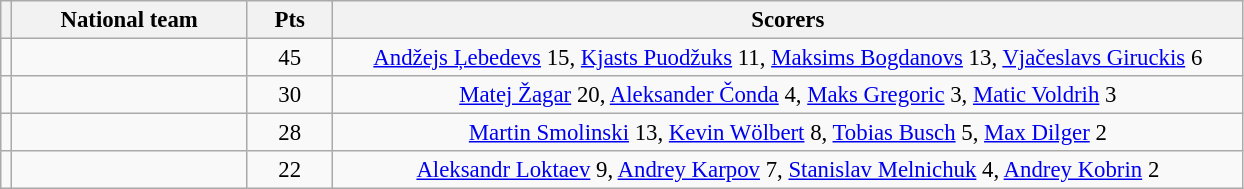<table class=wikitable style="font-size: 95%">
<tr>
<th></th>
<th width=150>National team</th>
<th width=50>Pts</th>
<th width=600>Scorers</th>
</tr>
<tr align=center >
<td></td>
<td align=left></td>
<td>45</td>
<td><a href='#'>Andžejs Ļebedevs</a> 15, <a href='#'>Kjasts Puodžuks</a> 11, <a href='#'>Maksims Bogdanovs</a> 13, <a href='#'>Vjačeslavs Giruckis</a> 6</td>
</tr>
<tr align=center>
<td></td>
<td align=left></td>
<td>30</td>
<td><a href='#'>Matej Žagar</a> 20, <a href='#'>Aleksander Čonda</a> 4, <a href='#'>Maks Gregoric</a> 3, <a href='#'>Matic Voldrih</a> 3</td>
</tr>
<tr align=center>
<td></td>
<td align=left></td>
<td>28</td>
<td><a href='#'>Martin Smolinski</a> 13, <a href='#'>Kevin Wölbert</a> 8, <a href='#'>Tobias Busch</a> 5, <a href='#'>Max Dilger</a> 2</td>
</tr>
<tr align=center>
<td></td>
<td align=left></td>
<td>22</td>
<td><a href='#'>Aleksandr Loktaev</a> 9, <a href='#'>Andrey Karpov</a> 7, <a href='#'>Stanislav Melnichuk</a> 4, <a href='#'>Andrey Kobrin</a> 2</td>
</tr>
</table>
